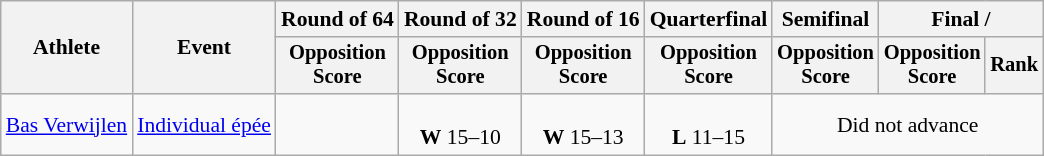<table class="wikitable" style="font-size:90%">
<tr>
<th rowspan="2">Athlete</th>
<th rowspan="2">Event</th>
<th>Round of 64</th>
<th>Round of 32</th>
<th>Round of 16</th>
<th>Quarterfinal</th>
<th>Semifinal</th>
<th colspan=2>Final / </th>
</tr>
<tr style="font-size:95%">
<th>Opposition <br> Score</th>
<th>Opposition <br> Score</th>
<th>Opposition <br> Score</th>
<th>Opposition <br> Score</th>
<th>Opposition <br> Score</th>
<th>Opposition <br> Score</th>
<th>Rank</th>
</tr>
<tr align=center>
<td align=left><a href='#'>Bas Verwijlen</a></td>
<td align=left><a href='#'>Individual épée</a></td>
<td></td>
<td><br><strong>W</strong> 15–10</td>
<td><br><strong>W</strong> 15–13</td>
<td><br><strong>L</strong> 11–15</td>
<td colspan=3>Did not advance</td>
</tr>
</table>
